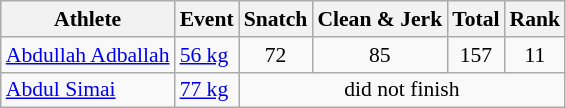<table class="wikitable" style="font-size:90%;text-align:center">
<tr>
<th>Athlete</th>
<th>Event</th>
<th>Snatch</th>
<th>Clean & Jerk</th>
<th>Total</th>
<th>Rank</th>
</tr>
<tr align=center>
<td align=left><a href='#'>Abdullah Adballah</a></td>
<td align=left><a href='#'>56 kg</a></td>
<td>72</td>
<td>85</td>
<td>157</td>
<td>11</td>
</tr>
<tr align=center>
<td align=left><a href='#'>Abdul Simai</a></td>
<td align=left><a href='#'>77 kg</a></td>
<td colspan=4>did not finish</td>
</tr>
</table>
